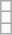<table class="wikitable">
<tr>
<td></td>
</tr>
<tr>
<td></td>
</tr>
<tr>
<td></td>
</tr>
</table>
